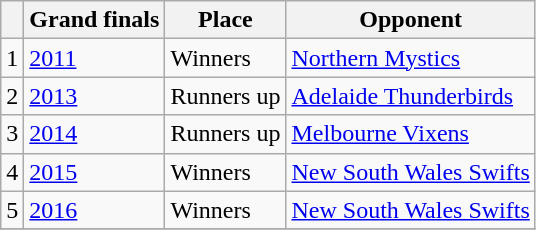<table class="wikitable collapsible">
<tr>
<th></th>
<th>Grand finals</th>
<th>Place</th>
<th>Opponent</th>
</tr>
<tr>
<td>1</td>
<td><a href='#'>2011</a></td>
<td>Winners</td>
<td><a href='#'>Northern Mystics</a></td>
</tr>
<tr>
<td>2</td>
<td><a href='#'>2013</a></td>
<td>Runners up</td>
<td><a href='#'>Adelaide Thunderbirds</a></td>
</tr>
<tr>
<td>3</td>
<td><a href='#'>2014</a></td>
<td>Runners up</td>
<td><a href='#'>Melbourne Vixens</a></td>
</tr>
<tr>
<td>4</td>
<td><a href='#'>2015</a></td>
<td>Winners</td>
<td><a href='#'>New South Wales Swifts</a></td>
</tr>
<tr>
<td>5</td>
<td><a href='#'>2016</a></td>
<td>Winners</td>
<td><a href='#'>New South Wales Swifts</a></td>
</tr>
<tr>
</tr>
</table>
